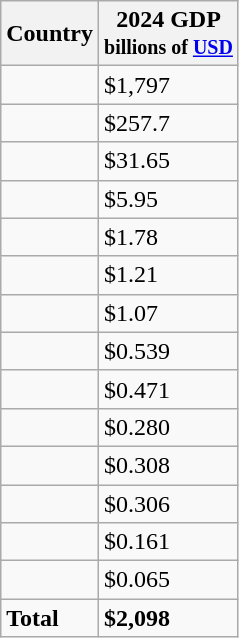<table class="sortable wikitable sticky-header static-row-numbers col1left" >
<tr>
<th>Country</th>
<th>2024 GDP<br><small>billions of <a href='#'>USD</a></small></th>
</tr>
<tr>
<td></td>
<td>$1,797</td>
</tr>
<tr>
<td></td>
<td>$257.7</td>
</tr>
<tr>
<td></td>
<td>$31.65</td>
</tr>
<tr>
<td></td>
<td>$5.95</td>
</tr>
<tr>
<td></td>
<td>$1.78</td>
</tr>
<tr>
<td></td>
<td>$1.21</td>
</tr>
<tr>
<td></td>
<td>$1.07</td>
</tr>
<tr>
<td></td>
<td>$0.539</td>
</tr>
<tr>
<td></td>
<td>$0.471</td>
</tr>
<tr>
<td></td>
<td>$0.280</td>
</tr>
<tr>
<td></td>
<td>$0.308</td>
</tr>
<tr>
<td></td>
<td>$0.306</td>
</tr>
<tr>
<td></td>
<td>$0.161</td>
</tr>
<tr>
<td></td>
<td>$0.065</td>
</tr>
<tr class="static-row-numbers-norank">
<td><strong> Total </strong></td>
<td><strong>$2,098</strong></td>
</tr>
</table>
